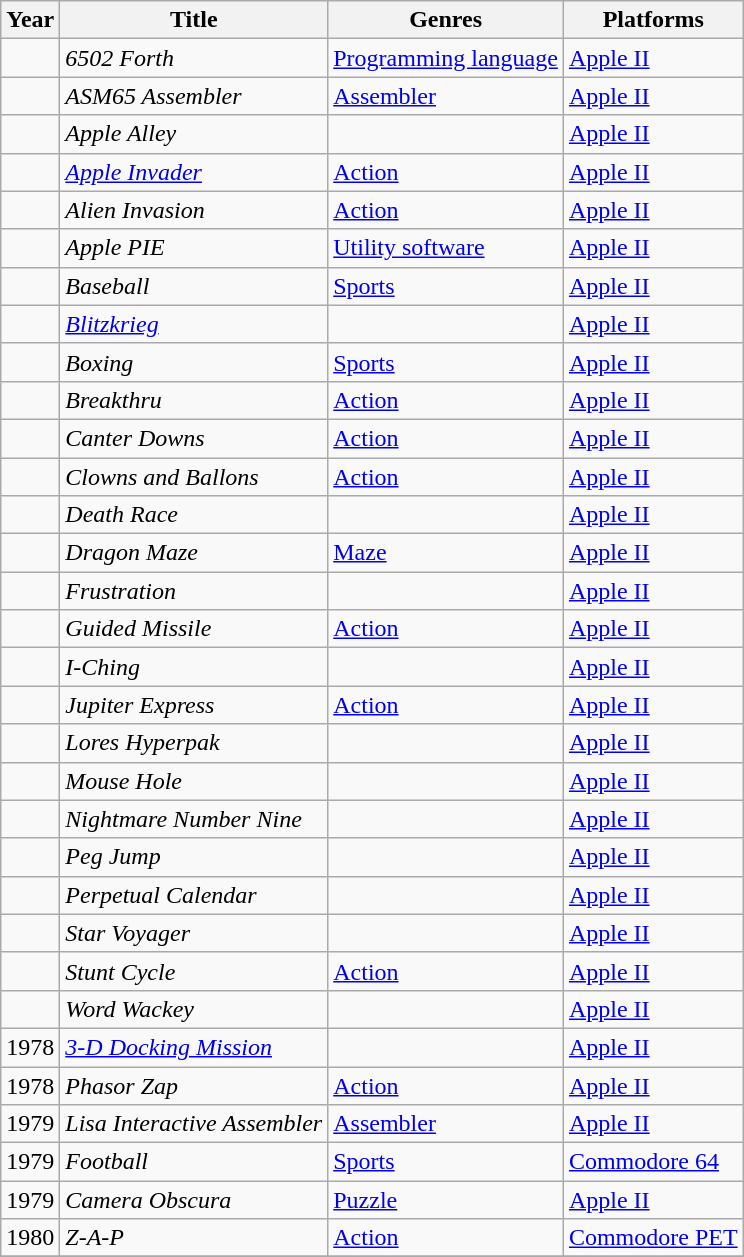<table class="wikitable">
<tr>
<th>Year</th>
<th>Title</th>
<th>Genres</th>
<th>Platforms</th>
</tr>
<tr>
<td></td>
<td><em>6502 Forth</em> </td>
<td><a href='#'>Programming language</a></td>
<td><a href='#'>Apple II</a></td>
</tr>
<tr>
<td></td>
<td><em>ASM65 Assembler</em> </td>
<td><a href='#'>Assembler</a></td>
<td><a href='#'>Apple II</a></td>
</tr>
<tr>
<td></td>
<td><em>Apple Alley</em> </td>
<td></td>
<td><a href='#'>Apple II</a></td>
</tr>
<tr>
<td></td>
<td><em><a href='#'>Apple Invader</a></em> </td>
<td><a href='#'>Action</a></td>
<td><a href='#'>Apple II</a></td>
</tr>
<tr>
<td></td>
<td><em>Alien Invasion</em> </td>
<td><a href='#'>Action</a></td>
<td><a href='#'>Apple II</a></td>
</tr>
<tr>
<td></td>
<td><em>Apple PIE</em> </td>
<td><a href='#'>Utility software</a></td>
<td><a href='#'>Apple II</a></td>
</tr>
<tr>
<td></td>
<td><em>Baseball</em> </td>
<td><a href='#'>Sports</a></td>
<td><a href='#'>Apple II</a></td>
</tr>
<tr>
<td></td>
<td><em><a href='#'>Blitzkrieg</a></em> </td>
<td></td>
<td><a href='#'>Apple II</a></td>
</tr>
<tr>
<td></td>
<td><em>Boxing</em> </td>
<td><a href='#'>Sports</a></td>
<td><a href='#'>Apple II</a></td>
</tr>
<tr>
<td></td>
<td><em>Breakthru</em> </td>
<td><a href='#'>Action</a></td>
<td><a href='#'>Apple II</a></td>
</tr>
<tr>
<td></td>
<td><em>Canter Downs</em> </td>
<td><a href='#'>Action</a></td>
<td><a href='#'>Apple II</a></td>
</tr>
<tr>
<td></td>
<td><em>Clowns and Ballons</em> </td>
<td><a href='#'>Action</a></td>
<td><a href='#'>Apple II</a></td>
</tr>
<tr>
<td></td>
<td><em>Death Race</em> </td>
<td></td>
<td><a href='#'>Apple II</a></td>
</tr>
<tr>
<td></td>
<td><em>Dragon Maze</em> </td>
<td><a href='#'>Maze</a></td>
<td><a href='#'>Apple II</a></td>
</tr>
<tr>
<td></td>
<td><em>Frustration</em> </td>
<td></td>
<td><a href='#'>Apple II</a></td>
</tr>
<tr>
<td></td>
<td><em>Guided Missile</em> </td>
<td><a href='#'>Action</a></td>
<td><a href='#'>Apple II</a></td>
</tr>
<tr>
<td></td>
<td><em>I-Ching</em> </td>
<td></td>
<td><a href='#'>Apple II</a></td>
</tr>
<tr>
<td></td>
<td><em>Jupiter Express</em> </td>
<td><a href='#'>Action</a></td>
<td><a href='#'>Apple II</a></td>
</tr>
<tr>
<td></td>
<td><em>Lores Hyperpak</em> </td>
<td></td>
<td><a href='#'>Apple II</a></td>
</tr>
<tr>
<td></td>
<td><em>Mouse Hole</em> </td>
<td></td>
<td><a href='#'>Apple II</a></td>
</tr>
<tr>
<td></td>
<td><em>Nightmare Number Nine</em> </td>
<td></td>
<td><a href='#'>Apple II</a></td>
</tr>
<tr>
<td></td>
<td><em>Peg Jump</em> </td>
<td></td>
<td><a href='#'>Apple II</a></td>
</tr>
<tr>
<td></td>
<td><em>Perpetual Calendar</em> </td>
<td></td>
<td><a href='#'>Apple II</a></td>
</tr>
<tr>
<td></td>
<td><em>Star Voyager</em> </td>
<td></td>
<td><a href='#'>Apple II</a></td>
</tr>
<tr>
<td></td>
<td><em>Stunt Cycle</em> </td>
<td><a href='#'>Action</a></td>
<td><a href='#'>Apple II</a></td>
</tr>
<tr>
<td></td>
<td><em>Word Wackey</em> </td>
<td></td>
<td><a href='#'>Apple II</a></td>
</tr>
<tr>
<td>1978</td>
<td><em><a href='#'>3-D Docking Mission</a></em> </td>
<td></td>
<td><a href='#'>Apple II</a></td>
</tr>
<tr>
<td>1978</td>
<td><em>Phasor Zap</em> </td>
<td><a href='#'>Action</a></td>
<td><a href='#'>Apple II</a></td>
</tr>
<tr>
<td>1979</td>
<td><em>Lisa Interactive Assembler</em> </td>
<td><a href='#'>Assembler</a></td>
<td><a href='#'>Apple II</a></td>
</tr>
<tr>
<td>1979</td>
<td><em>Football</em> </td>
<td><a href='#'>Sports</a></td>
<td><a href='#'>Commodore 64</a></td>
</tr>
<tr>
<td>1979</td>
<td><em>Camera Obscura</em> </td>
<td><a href='#'>Puzzle</a></td>
<td><a href='#'>Apple II</a></td>
</tr>
<tr>
<td>1980</td>
<td><em>Z-A-P</em> </td>
<td><a href='#'>Action</a></td>
<td><a href='#'>Commodore PET</a></td>
</tr>
<tr>
</tr>
</table>
